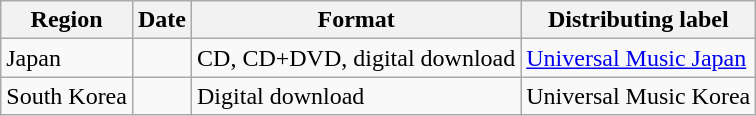<table class="wikitable">
<tr>
<th>Region</th>
<th>Date</th>
<th>Format</th>
<th>Distributing label</th>
</tr>
<tr>
<td>Japan</td>
<td></td>
<td>CD, CD+DVD, digital download</td>
<td><a href='#'>Universal Music Japan</a></td>
</tr>
<tr>
<td>South Korea</td>
<td></td>
<td>Digital download</td>
<td>Universal Music Korea</td>
</tr>
</table>
